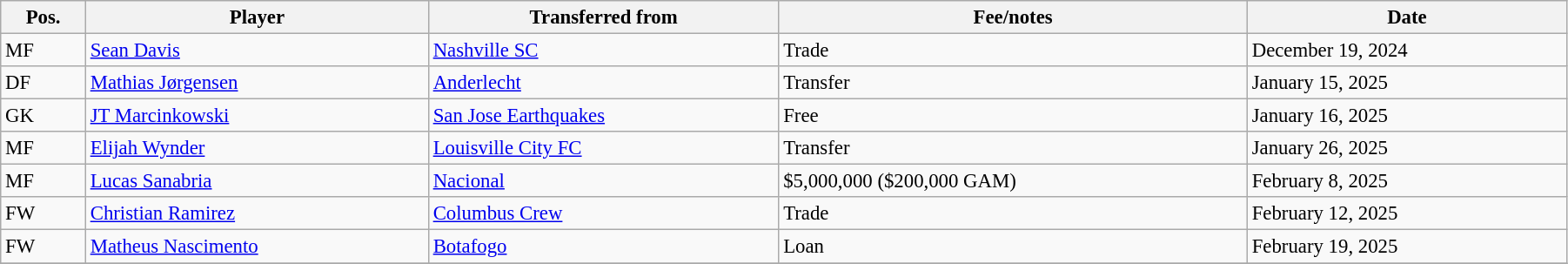<table class="wikitable sortable" style="width:95%; text-align:center; font-size:95%; text-align:left;">
<tr>
<th><strong>Pos.</strong></th>
<th><strong>Player</strong></th>
<th><strong>Transferred from</strong></th>
<th><strong>Fee/notes</strong></th>
<th><strong>Date</strong></th>
</tr>
<tr>
<td>MF</td>
<td> <a href='#'>Sean Davis</a></td>
<td> <a href='#'>Nashville SC</a></td>
<td>Trade</td>
<td>December 19, 2024</td>
</tr>
<tr>
<td>DF</td>
<td> <a href='#'>Mathias Jørgensen</a></td>
<td> <a href='#'>Anderlecht</a></td>
<td>Transfer</td>
<td>January 15, 2025</td>
</tr>
<tr>
<td>GK</td>
<td> <a href='#'>JT Marcinkowski</a></td>
<td> <a href='#'>San Jose Earthquakes</a></td>
<td>Free</td>
<td>January 16, 2025</td>
</tr>
<tr>
<td>MF</td>
<td> <a href='#'>Elijah Wynder</a></td>
<td> <a href='#'>Louisville City FC</a></td>
<td>Transfer</td>
<td>January 26, 2025</td>
</tr>
<tr>
<td>MF</td>
<td> <a href='#'>Lucas Sanabria</a></td>
<td> <a href='#'>Nacional</a></td>
<td>$5,000,000 ($200,000 GAM)</td>
<td>February 8, 2025</td>
</tr>
<tr>
<td>FW</td>
<td> <a href='#'>Christian Ramirez</a></td>
<td> <a href='#'>Columbus Crew</a></td>
<td>Trade</td>
<td>February 12, 2025</td>
</tr>
<tr>
<td>FW</td>
<td> <a href='#'>Matheus Nascimento</a></td>
<td> <a href='#'>Botafogo</a></td>
<td>Loan</td>
<td>February 19, 2025</td>
</tr>
<tr>
</tr>
</table>
